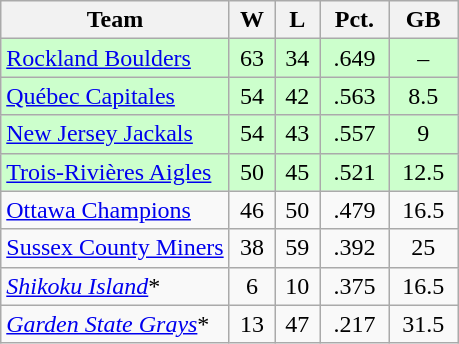<table class="wikitable">
<tr>
<th width="50%">Team</th>
<th>W</th>
<th>L</th>
<th>Pct.</th>
<th>GB</th>
</tr>
<tr align=center bgcolor=ccffcc>
<td align=left><a href='#'>Rockland Boulders</a></td>
<td>63</td>
<td>34</td>
<td>.649</td>
<td>–</td>
</tr>
<tr align=center bgcolor=ccffcc>
<td align=left><a href='#'>Québec Capitales</a></td>
<td>54</td>
<td>42</td>
<td>.563</td>
<td>8.5</td>
</tr>
<tr align=center bgcolor=ccffcc>
<td align=left><a href='#'>New Jersey Jackals</a></td>
<td>54</td>
<td>43</td>
<td>.557</td>
<td>9</td>
</tr>
<tr align=center bgcolor=ccffcc>
<td align=left><a href='#'>Trois-Rivières Aigles</a></td>
<td>50</td>
<td>45</td>
<td>.521</td>
<td>12.5</td>
</tr>
<tr align=center>
<td align=left><a href='#'>Ottawa Champions</a></td>
<td>46</td>
<td>50</td>
<td>.479</td>
<td>16.5</td>
</tr>
<tr align=center>
<td align=left><a href='#'>Sussex County Miners</a></td>
<td>38</td>
<td>59</td>
<td>.392</td>
<td>25</td>
</tr>
<tr align=center>
<td align=left><em><a href='#'>Shikoku Island</a></em>*</td>
<td>6</td>
<td>10</td>
<td>.375</td>
<td>16.5</td>
</tr>
<tr align=center>
<td align=left><em><a href='#'>Garden State Grays</a></em>*</td>
<td>13</td>
<td>47</td>
<td>.217</td>
<td>31.5</td>
</tr>
</table>
